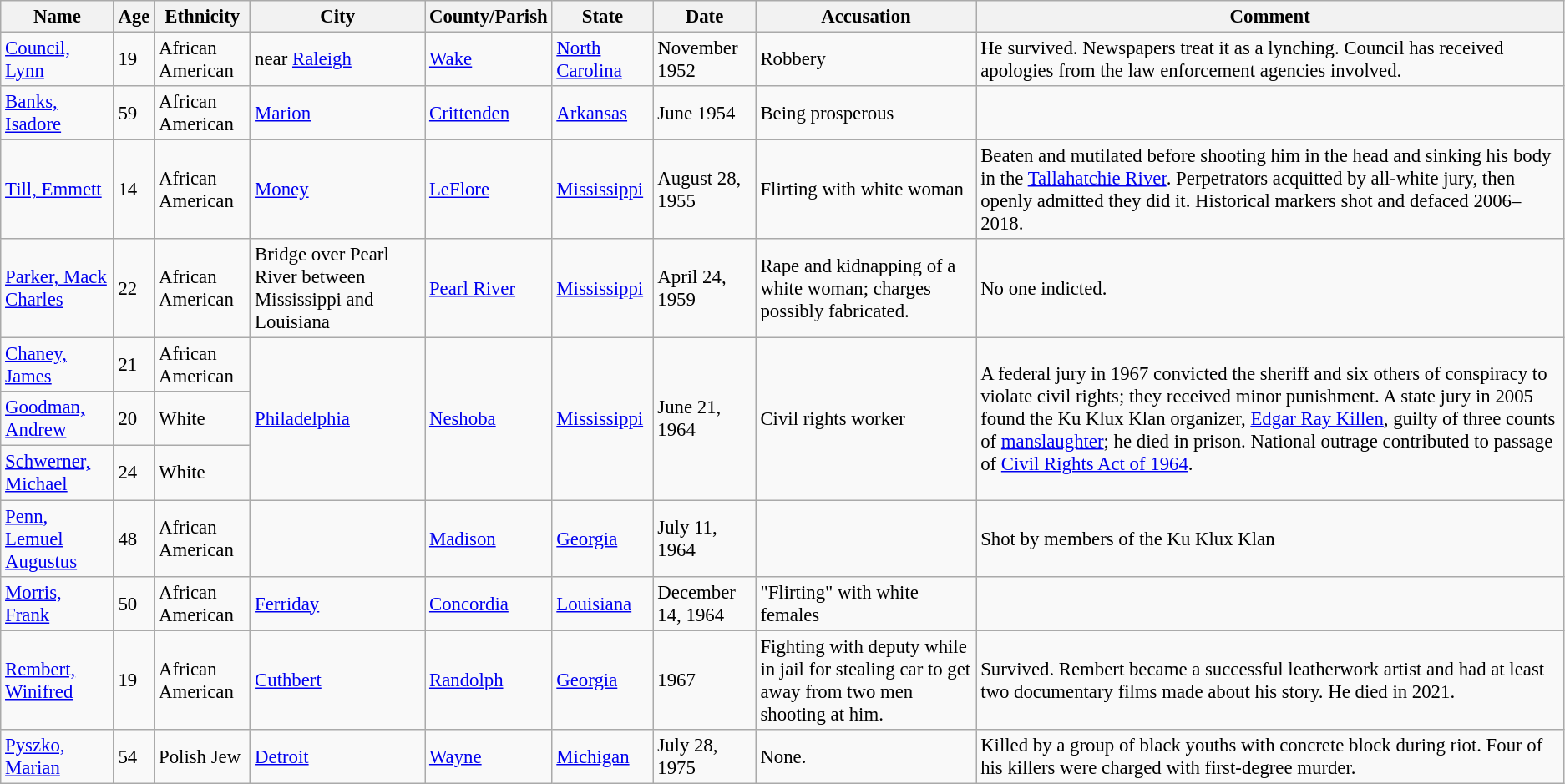<table class="wikitable sortable" style="font-size: 95%">
<tr>
<th>Name</th>
<th>Age</th>
<th>Ethnicity</th>
<th>City</th>
<th>County/Parish</th>
<th>State</th>
<th>Date</th>
<th>Accusation</th>
<th>Comment</th>
</tr>
<tr>
<td><a href='#'>Council, Lynn</a></td>
<td>19</td>
<td>African American</td>
<td>near <a href='#'>Raleigh</a></td>
<td><a href='#'>Wake</a></td>
<td><a href='#'>North Carolina</a></td>
<td>November 1952</td>
<td>Robbery</td>
<td>He survived. Newspapers treat it as a lynching. Council has received apologies from the law enforcement agencies involved.</td>
</tr>
<tr>
<td><a href='#'>Banks, Isadore</a></td>
<td>59</td>
<td>African American</td>
<td><a href='#'>Marion</a></td>
<td><a href='#'>Crittenden</a></td>
<td><a href='#'>Arkansas</a></td>
<td>June 1954</td>
<td>Being prosperous</td>
<td></td>
</tr>
<tr>
<td><a href='#'>Till, Emmett</a></td>
<td>14</td>
<td>African American</td>
<td><a href='#'>Money</a></td>
<td><a href='#'>LeFlore</a></td>
<td><a href='#'>Mississippi</a></td>
<td>August 28, 1955</td>
<td>Flirting with white woman</td>
<td>Beaten and mutilated before shooting him in the head and sinking his body in the <a href='#'>Tallahatchie River</a>. Perpetrators acquitted by all-white jury, then openly admitted they did it. Historical markers shot and defaced 2006–2018.</td>
</tr>
<tr>
<td><a href='#'>Parker, Mack Charles</a></td>
<td>22</td>
<td>African American</td>
<td>Bridge over Pearl River between Mississippi and Louisiana</td>
<td><a href='#'>Pearl River</a></td>
<td><a href='#'>Mississippi</a></td>
<td>April 24, 1959</td>
<td>Rape and kidnapping of a white woman; charges possibly fabricated.</td>
<td>No one indicted.</td>
</tr>
<tr>
<td><a href='#'>Chaney, James</a></td>
<td>21</td>
<td>African American</td>
<td rowspan=3><a href='#'>Philadelphia</a></td>
<td rowspan=3><a href='#'>Neshoba</a></td>
<td rowspan=3><a href='#'>Mississippi</a></td>
<td rowspan=3>June 21, 1964</td>
<td rowspan=3>Civil rights worker</td>
<td rowspan=3>A federal jury in 1967 convicted the sheriff and six others of conspiracy to violate civil rights; they received minor punishment. A state jury in 2005 found the Ku Klux Klan organizer, <a href='#'>Edgar Ray Killen</a>, guilty of three counts of <a href='#'>manslaughter</a>; he died in prison. National outrage contributed to passage of <a href='#'>Civil Rights Act of 1964</a>.</td>
</tr>
<tr>
<td><a href='#'>Goodman, Andrew</a></td>
<td>20</td>
<td>White</td>
</tr>
<tr>
<td><a href='#'>Schwerner, Michael</a></td>
<td>24</td>
<td>White</td>
</tr>
<tr>
<td><a href='#'>Penn, Lemuel Augustus</a></td>
<td>48</td>
<td>African American</td>
<td></td>
<td><a href='#'>Madison</a></td>
<td><a href='#'>Georgia</a></td>
<td>July 11, 1964</td>
<td></td>
<td>Shot by members of the Ku Klux Klan</td>
</tr>
<tr>
<td><a href='#'>Morris, Frank</a></td>
<td>50</td>
<td>African American</td>
<td><a href='#'>Ferriday</a></td>
<td><a href='#'>Concordia</a></td>
<td><a href='#'>Louisiana</a></td>
<td>December 14, 1964</td>
<td>"Flirting" with white females</td>
<td></td>
</tr>
<tr>
<td><a href='#'>Rembert, Winifred</a></td>
<td>19</td>
<td>African American</td>
<td><a href='#'>Cuthbert</a></td>
<td><a href='#'>Randolph</a></td>
<td><a href='#'>Georgia</a></td>
<td>1967</td>
<td>Fighting with deputy while in jail for stealing car to get away from two men shooting at him.</td>
<td>Survived. Rembert became a successful leatherwork artist and had at least two documentary films made about his story. He died in 2021.</td>
</tr>
<tr>
<td><a href='#'>Pyszko, Marian</a></td>
<td>54</td>
<td>Polish Jew</td>
<td><a href='#'>Detroit</a></td>
<td><a href='#'>Wayne</a></td>
<td><a href='#'>Michigan</a></td>
<td>July 28, 1975</td>
<td>None.</td>
<td>Killed by a group of black youths with concrete block during riot. Four of his killers were charged with first-degree murder.</td>
</tr>
</table>
